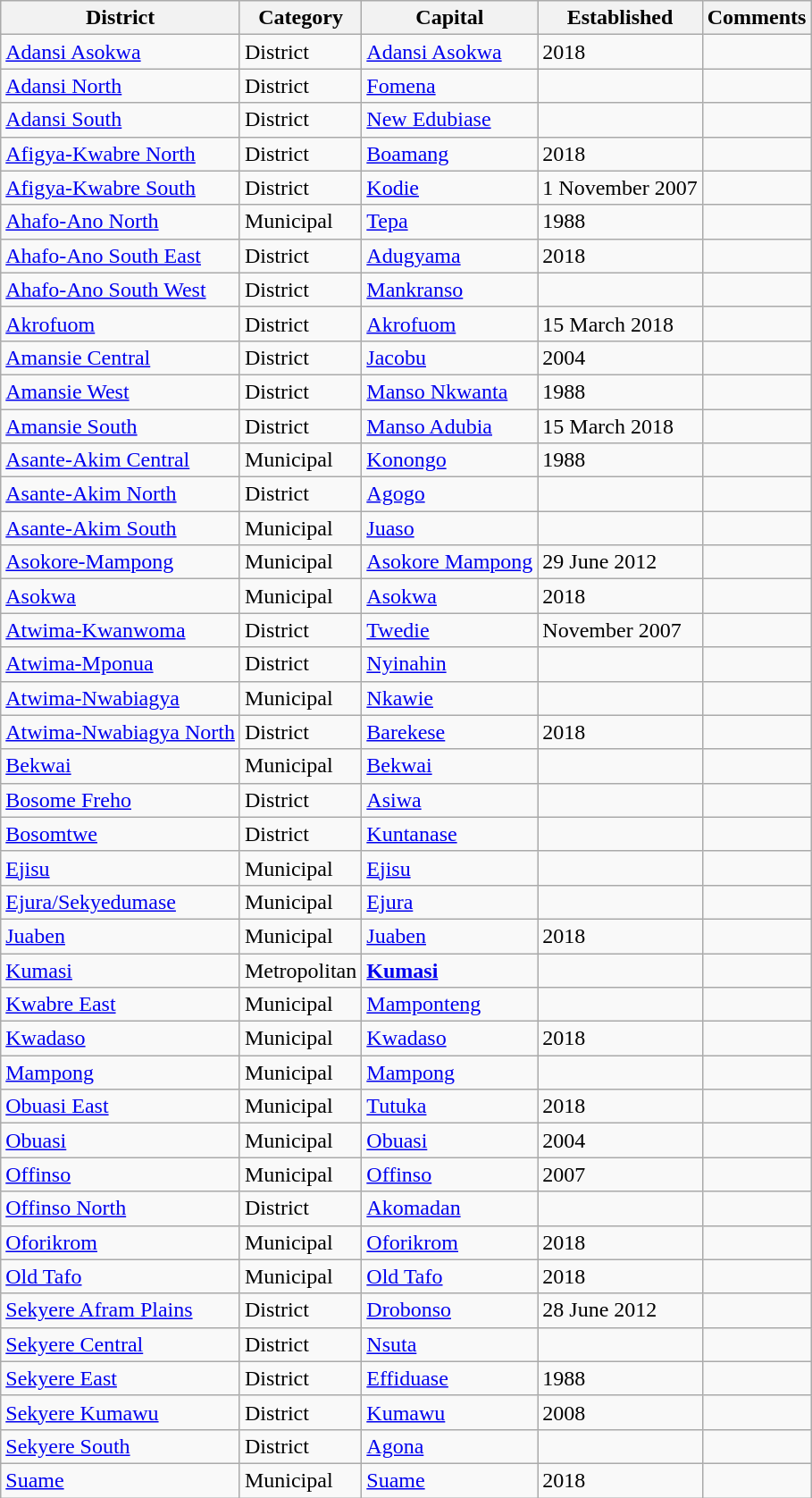<table class="wikitable sortable">
<tr>
<th>District</th>
<th>Category</th>
<th>Capital</th>
<th>Established</th>
<th>Comments</th>
</tr>
<tr>
<td><a href='#'>Adansi Asokwa</a></td>
<td>District</td>
<td><a href='#'>Adansi Asokwa</a></td>
<td>2018</td>
<td></td>
</tr>
<tr>
<td><a href='#'>Adansi North</a></td>
<td>District</td>
<td><a href='#'>Fomena</a></td>
<td></td>
<td></td>
</tr>
<tr>
<td><a href='#'>Adansi South</a></td>
<td>District</td>
<td><a href='#'>New Edubiase</a></td>
<td></td>
<td></td>
</tr>
<tr>
<td><a href='#'>Afigya-Kwabre North</a></td>
<td>District</td>
<td><a href='#'>Boamang</a></td>
<td>2018</td>
<td></td>
</tr>
<tr>
<td><a href='#'>Afigya-Kwabre South</a></td>
<td>District</td>
<td><a href='#'>Kodie</a></td>
<td>1 November 2007</td>
<td></td>
</tr>
<tr>
<td><a href='#'>Ahafo-Ano North</a></td>
<td>Municipal</td>
<td><a href='#'>Tepa</a></td>
<td>1988</td>
<td></td>
</tr>
<tr>
<td><a href='#'>Ahafo-Ano South East</a></td>
<td>District</td>
<td><a href='#'>Adugyama</a></td>
<td>2018</td>
<td></td>
</tr>
<tr>
<td><a href='#'>Ahafo-Ano South West</a></td>
<td>District</td>
<td><a href='#'>Mankranso</a></td>
<td></td>
<td></td>
</tr>
<tr>
<td><a href='#'>Akrofuom</a></td>
<td>District</td>
<td><a href='#'>Akrofuom</a></td>
<td>15 March 2018</td>
<td></td>
</tr>
<tr>
<td><a href='#'>Amansie Central</a></td>
<td>District</td>
<td><a href='#'>Jacobu</a></td>
<td>2004</td>
<td></td>
</tr>
<tr>
<td><a href='#'>Amansie West</a></td>
<td>District</td>
<td><a href='#'>Manso Nkwanta</a></td>
<td>1988</td>
<td></td>
</tr>
<tr>
<td><a href='#'>Amansie South</a></td>
<td>District</td>
<td><a href='#'>Manso Adubia</a></td>
<td>15 March 2018</td>
<td></td>
</tr>
<tr>
<td><a href='#'>Asante-Akim Central</a></td>
<td>Municipal</td>
<td><a href='#'>Konongo</a></td>
<td>1988</td>
<td></td>
</tr>
<tr>
<td><a href='#'>Asante-Akim North</a></td>
<td>District</td>
<td><a href='#'>Agogo</a></td>
<td></td>
<td></td>
</tr>
<tr>
<td><a href='#'>Asante-Akim South</a></td>
<td>Municipal</td>
<td><a href='#'>Juaso</a></td>
<td></td>
<td></td>
</tr>
<tr>
<td><a href='#'>Asokore-Mampong</a></td>
<td>Municipal</td>
<td><a href='#'>Asokore Mampong</a></td>
<td>29 June 2012</td>
<td></td>
</tr>
<tr>
<td><a href='#'>Asokwa</a></td>
<td>Municipal</td>
<td><a href='#'>Asokwa</a></td>
<td>2018</td>
<td></td>
</tr>
<tr>
<td><a href='#'>Atwima-Kwanwoma</a></td>
<td>District</td>
<td><a href='#'>Twedie</a></td>
<td>November 2007</td>
<td></td>
</tr>
<tr>
<td><a href='#'>Atwima-Mponua</a></td>
<td>District</td>
<td><a href='#'>Nyinahin</a></td>
<td></td>
<td></td>
</tr>
<tr>
<td><a href='#'>Atwima-Nwabiagya</a></td>
<td>Municipal</td>
<td><a href='#'>Nkawie</a></td>
<td></td>
<td></td>
</tr>
<tr>
<td><a href='#'>Atwima-Nwabiagya North</a></td>
<td>District</td>
<td><a href='#'>Barekese</a></td>
<td>2018</td>
<td></td>
</tr>
<tr>
<td><a href='#'>Bekwai</a></td>
<td>Municipal</td>
<td><a href='#'>Bekwai</a></td>
<td></td>
<td></td>
</tr>
<tr>
<td><a href='#'>Bosome Freho</a></td>
<td>District</td>
<td><a href='#'>Asiwa</a></td>
<td></td>
<td></td>
</tr>
<tr>
<td><a href='#'>Bosomtwe</a></td>
<td>District</td>
<td><a href='#'>Kuntanase</a></td>
<td></td>
<td></td>
</tr>
<tr>
<td><a href='#'>Ejisu</a></td>
<td>Municipal</td>
<td><a href='#'>Ejisu</a></td>
<td></td>
<td></td>
</tr>
<tr>
<td><a href='#'>Ejura/Sekyedumase</a></td>
<td>Municipal</td>
<td><a href='#'>Ejura</a></td>
<td></td>
<td></td>
</tr>
<tr>
<td><a href='#'>Juaben</a></td>
<td>Municipal</td>
<td><a href='#'>Juaben</a></td>
<td>2018</td>
<td></td>
</tr>
<tr>
<td><a href='#'>Kumasi</a></td>
<td>Metropolitan</td>
<td><strong><a href='#'>Kumasi</a></strong></td>
<td></td>
<td></td>
</tr>
<tr>
<td><a href='#'>Kwabre East</a></td>
<td>Municipal</td>
<td><a href='#'>Mamponteng</a></td>
<td></td>
<td></td>
</tr>
<tr>
<td><a href='#'>Kwadaso</a></td>
<td>Municipal</td>
<td><a href='#'>Kwadaso</a></td>
<td>2018</td>
<td></td>
</tr>
<tr>
<td><a href='#'>Mampong</a></td>
<td>Municipal</td>
<td><a href='#'>Mampong</a></td>
<td></td>
<td></td>
</tr>
<tr>
<td><a href='#'>Obuasi East</a></td>
<td>Municipal</td>
<td><a href='#'>Tutuka</a></td>
<td>2018</td>
<td></td>
</tr>
<tr>
<td><a href='#'>Obuasi</a></td>
<td>Municipal</td>
<td><a href='#'>Obuasi</a></td>
<td>2004</td>
<td></td>
</tr>
<tr>
<td><a href='#'>Offinso</a></td>
<td>Municipal</td>
<td><a href='#'>Offinso</a></td>
<td>2007</td>
<td></td>
</tr>
<tr>
<td><a href='#'>Offinso North</a></td>
<td>District</td>
<td><a href='#'>Akomadan</a></td>
<td></td>
<td></td>
</tr>
<tr>
<td><a href='#'>Oforikrom</a></td>
<td>Municipal</td>
<td><a href='#'>Oforikrom</a></td>
<td>2018</td>
<td></td>
</tr>
<tr>
<td><a href='#'>Old Tafo</a></td>
<td>Municipal</td>
<td><a href='#'>Old Tafo</a></td>
<td>2018</td>
<td></td>
</tr>
<tr>
<td><a href='#'>Sekyere Afram Plains</a></td>
<td>District</td>
<td><a href='#'>Drobonso</a></td>
<td>28 June 2012</td>
<td></td>
</tr>
<tr>
<td><a href='#'>Sekyere Central</a></td>
<td>District</td>
<td><a href='#'>Nsuta</a></td>
<td></td>
<td></td>
</tr>
<tr>
<td><a href='#'>Sekyere East</a></td>
<td>District</td>
<td><a href='#'>Effiduase</a></td>
<td>1988</td>
<td></td>
</tr>
<tr>
<td><a href='#'>Sekyere Kumawu</a></td>
<td>District</td>
<td><a href='#'>Kumawu</a></td>
<td>2008</td>
<td></td>
</tr>
<tr>
<td><a href='#'>Sekyere South</a></td>
<td>District</td>
<td><a href='#'>Agona</a></td>
<td></td>
<td></td>
</tr>
<tr>
<td><a href='#'>Suame</a></td>
<td>Municipal</td>
<td><a href='#'>Suame</a></td>
<td>2018</td>
<td></td>
</tr>
</table>
